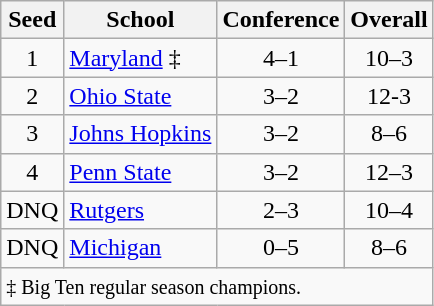<table class="wikitable" style="text-align:center">
<tr>
<th>Seed</th>
<th>School</th>
<th>Conference</th>
<th>Overall</th>
</tr>
<tr>
<td>1</td>
<td align=left><a href='#'>Maryland</a> ‡</td>
<td>4–1</td>
<td>10–3</td>
</tr>
<tr>
<td>2</td>
<td align=left><a href='#'>Ohio State</a></td>
<td>3–2</td>
<td>12-3</td>
</tr>
<tr>
<td>3</td>
<td align=left><a href='#'>Johns Hopkins</a></td>
<td>3–2</td>
<td>8–6</td>
</tr>
<tr>
<td>4</td>
<td align=left><a href='#'>Penn State</a></td>
<td>3–2</td>
<td>12–3</td>
</tr>
<tr>
<td>DNQ</td>
<td align=left><a href='#'>Rutgers</a></td>
<td>2–3</td>
<td>10–4</td>
</tr>
<tr>
<td>DNQ</td>
<td align=left><a href='#'>Michigan</a></td>
<td>0–5</td>
<td>8–6</td>
</tr>
<tr>
<td colspan=4 align=left><small>‡ Big Ten regular season champions.</small></td>
</tr>
</table>
